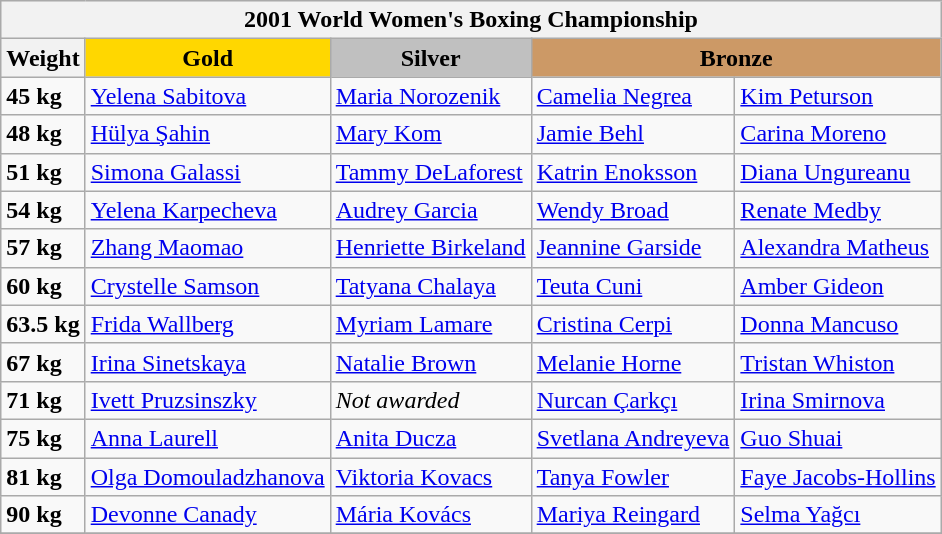<table class="wikitable">
<tr bgcolor="#efefef">
<th colspan=5 style="border-right:0px;";><strong>2001 World Women's Boxing Championship</strong></th>
</tr>
<tr bgcolor="#efefef">
<th><strong>Weight</strong></th>
<td align=center bgcolor="gold"><strong>Gold</strong></td>
<td align=center bgcolor="silver"><strong>Silver</strong></td>
<td colspan=2 align=center bgcolor="CC9966"><strong>Bronze</strong></td>
</tr>
<tr>
<td><strong>45 kg</strong></td>
<td>  <a href='#'>Yelena Sabitova</a></td>
<td>  <a href='#'>Maria Norozenik</a></td>
<td>  <a href='#'>Camelia Negrea</a></td>
<td>  <a href='#'>Kim Peturson</a></td>
</tr>
<tr>
<td><strong>48 kg</strong></td>
<td>  <a href='#'>Hülya Şahin</a></td>
<td>   <a href='#'>Mary Kom</a></td>
<td>  <a href='#'>Jamie Behl</a></td>
<td>  <a href='#'>Carina Moreno</a></td>
</tr>
<tr>
<td><strong>51 kg</strong></td>
<td>  <a href='#'>Simona Galassi</a></td>
<td>  <a href='#'>Tammy DeLaforest</a></td>
<td>  <a href='#'>Katrin Enoksson</a></td>
<td>  <a href='#'>Diana Ungureanu</a></td>
</tr>
<tr>
<td><strong>54 kg</strong></td>
<td>  <a href='#'>Yelena Karpecheva</a></td>
<td>  <a href='#'>Audrey Garcia</a></td>
<td>  <a href='#'>Wendy Broad</a></td>
<td>  <a href='#'>Renate Medby</a></td>
</tr>
<tr>
<td><strong>57 kg</strong></td>
<td>  <a href='#'>Zhang Maomao</a></td>
<td>  <a href='#'>Henriette Birkeland</a></td>
<td>  <a href='#'>Jeannine Garside</a></td>
<td>  <a href='#'>Alexandra Matheus</a></td>
</tr>
<tr>
<td><strong>60 kg</strong></td>
<td>  <a href='#'>Crystelle Samson</a></td>
<td>  <a href='#'>Tatyana Chalaya</a></td>
<td>  <a href='#'>Teuta Cuni</a></td>
<td>  <a href='#'>Amber Gideon</a></td>
</tr>
<tr>
<td><strong>63.5 kg</strong></td>
<td>  <a href='#'>Frida Wallberg</a></td>
<td>  <a href='#'>Myriam Lamare</a></td>
<td>  <a href='#'>Cristina Cerpi</a></td>
<td>  <a href='#'>Donna Mancuso</a></td>
</tr>
<tr>
<td><strong>67 kg</strong></td>
<td>  <a href='#'>Irina Sinetskaya</a></td>
<td>  <a href='#'>Natalie Brown</a></td>
<td>  <a href='#'>Melanie Horne</a></td>
<td>  <a href='#'>Tristan Whiston</a></td>
</tr>
<tr>
<td><strong>71 kg</strong></td>
<td>  <a href='#'>Ivett Pruzsinszky</a></td>
<td><em>  Not awarded</em></td>
<td>  <a href='#'>Nurcan Çarkçı</a></td>
<td>  <a href='#'>Irina Smirnova</a></td>
</tr>
<tr>
<td><strong>75 kg</strong></td>
<td>  <a href='#'>Anna Laurell</a></td>
<td>  <a href='#'>Anita Ducza</a></td>
<td>  <a href='#'>Svetlana Andreyeva</a></td>
<td>  <a href='#'>Guo Shuai</a></td>
</tr>
<tr>
<td><strong>81 kg</strong></td>
<td>  <a href='#'>Olga Domouladzhanova</a></td>
<td>  <a href='#'>Viktoria Kovacs</a></td>
<td>  <a href='#'>Tanya Fowler</a></td>
<td>  <a href='#'>Faye Jacobs-Hollins</a></td>
</tr>
<tr>
<td><strong>90 kg</strong></td>
<td>  <a href='#'>Devonne Canady</a></td>
<td>  <a href='#'>Mária Kovács</a></td>
<td>  <a href='#'>Mariya Reingard</a></td>
<td>  <a href='#'>Selma Yağcı</a></td>
</tr>
<tr>
</tr>
</table>
